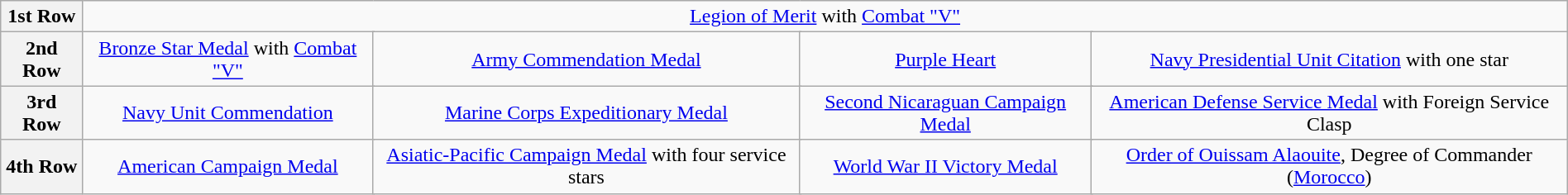<table class="wikitable" style="margin:1em auto; text-align:center;">
<tr>
<th>1st Row</th>
<td colspan="10"><a href='#'>Legion of Merit</a> with <a href='#'>Combat "V"</a></td>
</tr>
<tr>
<th>2nd Row</th>
<td colspan="3"><a href='#'>Bronze Star Medal</a> with <a href='#'>Combat "V"</a></td>
<td colspan="3"><a href='#'>Army Commendation Medal</a></td>
<td colspan="3"><a href='#'>Purple Heart</a></td>
<td colspan="3"><a href='#'>Navy Presidential Unit Citation</a> with one star</td>
</tr>
<tr>
<th>3rd Row</th>
<td colspan="3"><a href='#'>Navy Unit Commendation</a></td>
<td colspan="3"><a href='#'>Marine Corps Expeditionary Medal</a></td>
<td colspan="3"><a href='#'>Second Nicaraguan Campaign Medal</a></td>
<td colspan="3"><a href='#'>American Defense Service Medal</a> with Foreign Service Clasp</td>
</tr>
<tr>
<th>4th Row</th>
<td colspan="3"><a href='#'>American Campaign Medal</a></td>
<td colspan="3"><a href='#'>Asiatic-Pacific Campaign Medal</a> with four service stars</td>
<td colspan="3"><a href='#'>World War II Victory Medal</a></td>
<td colspan="3"><a href='#'>Order of Ouissam Alaouite</a>, Degree of Commander (<a href='#'>Morocco</a>)</td>
</tr>
</table>
